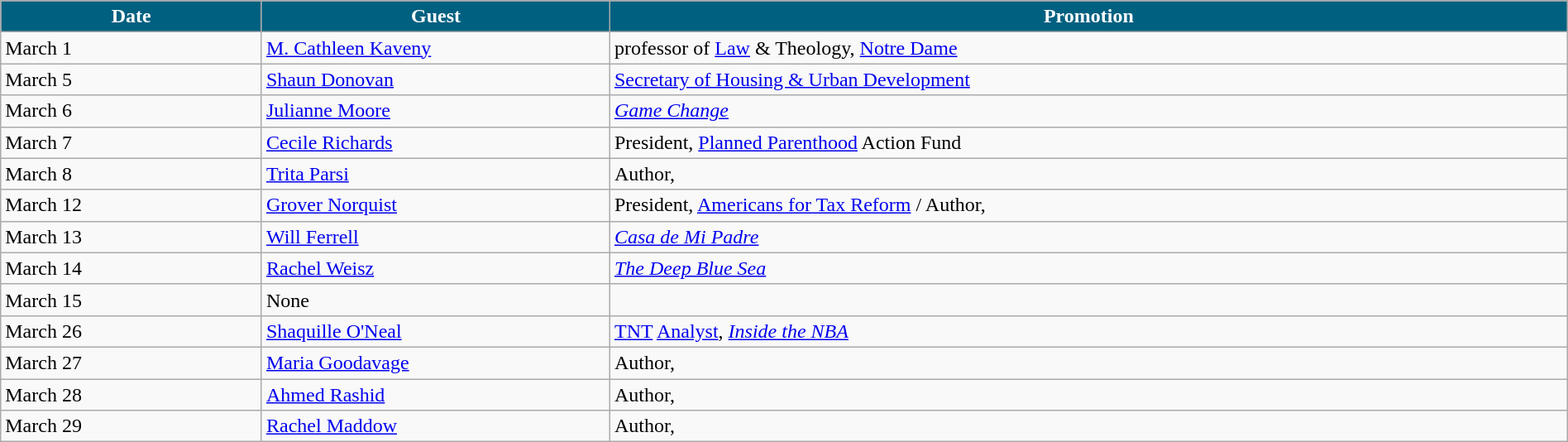<table class="wikitable" width="100%">
<tr bgcolor="#CCCCCC">
<th width="15%" style="background:#006080; color:#FFFFFF">Date</th>
<th width="20%" style="background:#006080; color:#FFFFFF">Guest</th>
<th width="55%" style="background:#006080; color:#FFFFFF">Promotion</th>
</tr>
<tr>
<td>March 1</td>
<td><a href='#'>M. Cathleen Kaveny</a></td>
<td>professor of <a href='#'>Law</a> & Theology, <a href='#'>Notre Dame</a></td>
</tr>
<tr>
<td>March 5</td>
<td><a href='#'>Shaun Donovan</a></td>
<td><a href='#'>Secretary of Housing & Urban Development</a></td>
</tr>
<tr>
<td>March 6</td>
<td><a href='#'>Julianne Moore</a></td>
<td><em><a href='#'>Game Change</a></em></td>
</tr>
<tr>
<td>March 7</td>
<td><a href='#'>Cecile Richards</a></td>
<td>President, <a href='#'>Planned Parenthood</a> Action Fund</td>
</tr>
<tr>
<td>March 8</td>
<td><a href='#'>Trita Parsi</a></td>
<td>Author, </td>
</tr>
<tr>
<td>March 12</td>
<td><a href='#'>Grover Norquist</a></td>
<td>President, <a href='#'>Americans for Tax Reform</a> / Author, </td>
</tr>
<tr>
<td>March 13</td>
<td><a href='#'>Will Ferrell</a></td>
<td><em><a href='#'>Casa de Mi Padre</a></em></td>
</tr>
<tr>
<td>March 14</td>
<td><a href='#'>Rachel Weisz</a></td>
<td><em><a href='#'>The Deep Blue Sea</a></em></td>
</tr>
<tr>
<td>March 15</td>
<td>None</td>
<td></td>
</tr>
<tr>
<td>March 26</td>
<td><a href='#'>Shaquille O'Neal</a></td>
<td><a href='#'>TNT</a> <a href='#'>Analyst</a>, <em><a href='#'>Inside the NBA</a></em></td>
</tr>
<tr>
<td>March 27</td>
<td><a href='#'>Maria Goodavage</a></td>
<td>Author, </td>
</tr>
<tr>
<td>March 28</td>
<td><a href='#'>Ahmed Rashid</a></td>
<td>Author, </td>
</tr>
<tr>
<td>March 29</td>
<td><a href='#'>Rachel Maddow</a></td>
<td>Author, </td>
</tr>
</table>
